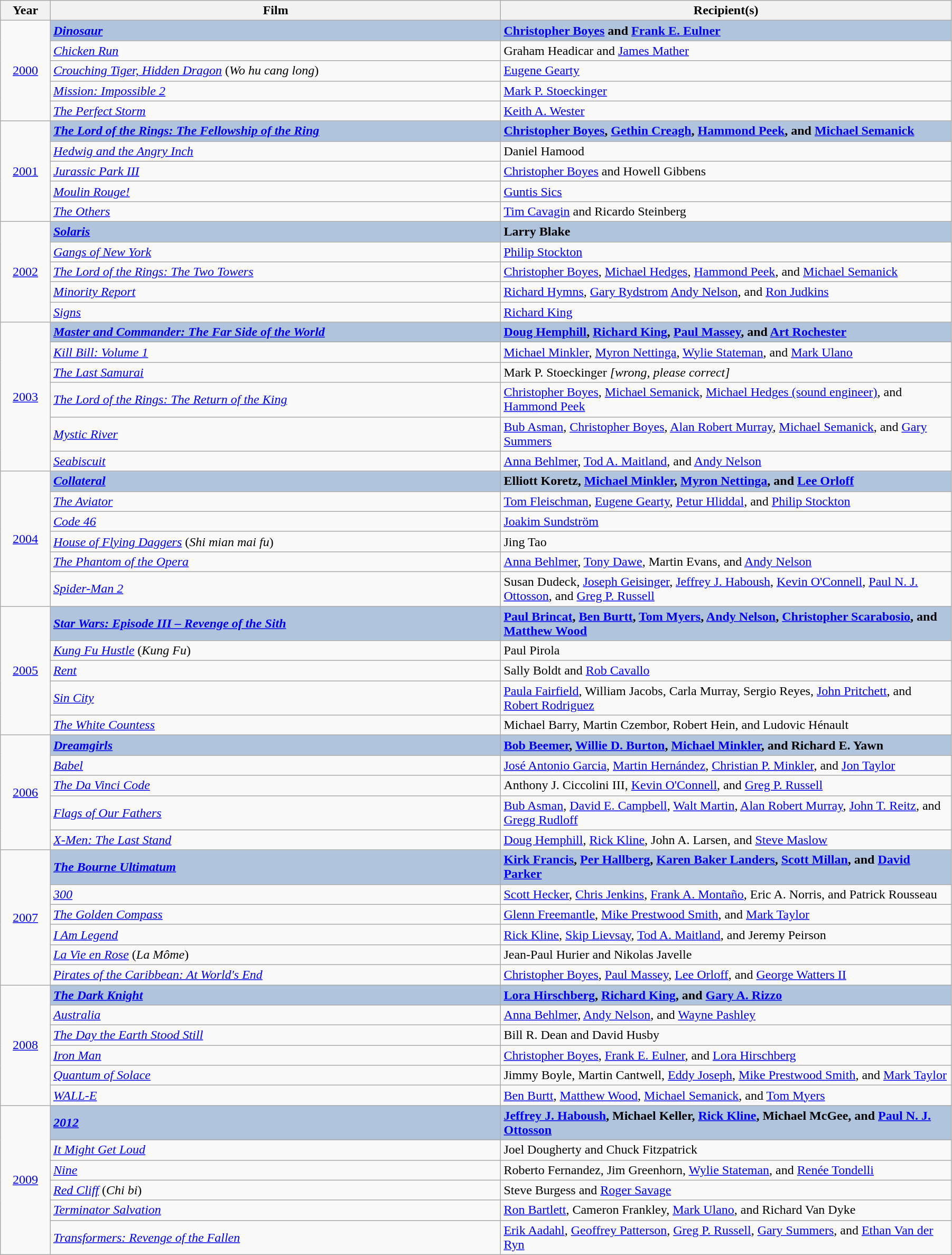<table class="wikitable" width="95%" cellpadding="5">
<tr>
<th width="5%">Year</th>
<th width="45%">Film</th>
<th width="45%">Recipient(s)</th>
</tr>
<tr>
<td rowspan="5" style="text-align:center;"><a href='#'>2000</a></td>
<td style="background:#B0C4DE;"><strong><em><a href='#'>Dinosaur</a></em></strong></td>
<td style="background:#B0C4DE;"><strong><a href='#'>Christopher Boyes</a> and <a href='#'>Frank E. Eulner</a></strong></td>
</tr>
<tr>
<td><em><a href='#'>Chicken Run</a></em></td>
<td>Graham Headicar and <a href='#'>James Mather</a></td>
</tr>
<tr>
<td><em><a href='#'>Crouching Tiger, Hidden Dragon</a></em> (<em>Wo hu cang long</em>)</td>
<td><a href='#'>Eugene Gearty</a></td>
</tr>
<tr>
<td><em><a href='#'>Mission: Impossible 2</a></em></td>
<td><a href='#'>Mark P. Stoeckinger</a></td>
</tr>
<tr>
<td><em><a href='#'>The Perfect Storm</a></em></td>
<td><a href='#'>Keith A. Wester</a></td>
</tr>
<tr>
<td rowspan="5" style="text-align:center;"><a href='#'>2001</a></td>
<td style="background:#B0C4DE;"><strong><em><a href='#'>The Lord of the Rings: The Fellowship of the Ring</a></em></strong></td>
<td style="background:#B0C4DE;"><strong><a href='#'>Christopher Boyes</a>, <a href='#'>Gethin Creagh</a>, <a href='#'>Hammond Peek</a>, and <a href='#'>Michael Semanick</a></strong></td>
</tr>
<tr>
<td><em><a href='#'>Hedwig and the Angry Inch</a></em></td>
<td>Daniel Hamood</td>
</tr>
<tr>
<td><em><a href='#'>Jurassic Park III</a></em></td>
<td><a href='#'>Christopher Boyes</a> and Howell Gibbens</td>
</tr>
<tr>
<td><em><a href='#'>Moulin Rouge!</a></em></td>
<td><a href='#'>Guntis Sics</a></td>
</tr>
<tr>
<td><em><a href='#'>The Others</a></em></td>
<td><a href='#'>Tim Cavagin</a> and Ricardo Steinberg</td>
</tr>
<tr>
<td rowspan="5" style="text-align:center;"><a href='#'>2002</a></td>
<td style="background:#B0C4DE;"><strong><em><a href='#'>Solaris</a></em></strong></td>
<td style="background:#B0C4DE;"><strong>Larry Blake</strong></td>
</tr>
<tr>
<td><em><a href='#'>Gangs of New York</a></em></td>
<td><a href='#'>Philip Stockton</a></td>
</tr>
<tr>
<td><em><a href='#'>The Lord of the Rings: The Two Towers</a></em></td>
<td><a href='#'>Christopher Boyes</a>, <a href='#'>Michael Hedges</a>, <a href='#'>Hammond Peek</a>, and <a href='#'>Michael Semanick</a></td>
</tr>
<tr>
<td><em><a href='#'>Minority Report</a></em></td>
<td><a href='#'>Richard Hymns</a>, <a href='#'>Gary Rydstrom</a> <a href='#'>Andy Nelson</a>, and <a href='#'>Ron Judkins</a></td>
</tr>
<tr>
<td><em><a href='#'>Signs</a></em></td>
<td><a href='#'>Richard King</a></td>
</tr>
<tr>
<td rowspan="6" style="text-align:center;"><a href='#'>2003</a></td>
<td style="background:#B0C4DE;"><strong><em><a href='#'>Master and Commander: The Far Side of the World</a></em></strong></td>
<td style="background:#B0C4DE;"><strong><a href='#'>Doug Hemphill</a>, <a href='#'>Richard King</a>, <a href='#'>Paul Massey</a>, and <a href='#'>Art Rochester</a></strong></td>
</tr>
<tr>
<td><em><a href='#'>Kill Bill: Volume 1</a></em></td>
<td><a href='#'>Michael Minkler</a>, <a href='#'>Myron Nettinga</a>, <a href='#'>Wylie Stateman</a>, and <a href='#'>Mark Ulano</a></td>
</tr>
<tr>
<td><em><a href='#'>The Last Samurai</a></em></td>
<td>Mark P. Stoeckinger <em>[wrong, please correct]</em></td>
</tr>
<tr>
<td><em><a href='#'>The Lord of the Rings: The Return of the King</a></em></td>
<td><a href='#'>Christopher Boyes</a>, <a href='#'>Michael Semanick</a>, <a href='#'>Michael Hedges (sound engineer)</a>, and <a href='#'>Hammond Peek</a></td>
</tr>
<tr>
<td><em><a href='#'>Mystic River</a></em></td>
<td><a href='#'>Bub Asman</a>, <a href='#'>Christopher Boyes</a>, <a href='#'>Alan Robert Murray</a>, <a href='#'>Michael Semanick</a>, and <a href='#'>Gary Summers</a></td>
</tr>
<tr>
<td><em><a href='#'>Seabiscuit</a></em></td>
<td><a href='#'>Anna Behlmer</a>, <a href='#'>Tod A. Maitland</a>, and <a href='#'>Andy Nelson</a></td>
</tr>
<tr>
<td rowspan="6" style="text-align:center;"><a href='#'>2004</a></td>
<td style="background:#B0C4DE;"><strong><em><a href='#'>Collateral</a></em></strong></td>
<td style="background:#B0C4DE;"><strong>Elliott Koretz, <a href='#'>Michael Minkler</a>, <a href='#'>Myron Nettinga</a>, and <a href='#'>Lee Orloff</a></strong></td>
</tr>
<tr>
<td><em><a href='#'>The Aviator</a></em></td>
<td><a href='#'>Tom Fleischman</a>, <a href='#'>Eugene Gearty</a>, <a href='#'>Petur Hliddal</a>, and <a href='#'>Philip Stockton</a></td>
</tr>
<tr>
<td><em><a href='#'>Code 46</a></em></td>
<td><a href='#'>Joakim Sundström</a></td>
</tr>
<tr>
<td><em><a href='#'>House of Flying Daggers</a></em> (<em>Shi mian mai fu</em>)</td>
<td>Jing Tao</td>
</tr>
<tr>
<td><em><a href='#'>The Phantom of the Opera</a></em></td>
<td><a href='#'>Anna Behlmer</a>, <a href='#'>Tony Dawe</a>, Martin Evans, and <a href='#'>Andy Nelson</a></td>
</tr>
<tr>
<td><em><a href='#'>Spider-Man 2</a></em></td>
<td>Susan Dudeck, <a href='#'>Joseph Geisinger</a>, <a href='#'>Jeffrey J. Haboush</a>, <a href='#'>Kevin O'Connell</a>, <a href='#'>Paul N. J. Ottosson</a>, and <a href='#'>Greg P. Russell</a></td>
</tr>
<tr>
<td rowspan="5" style="text-align:center;"><a href='#'>2005</a></td>
<td style="background:#B0C4DE;"><strong><em><a href='#'>Star Wars: Episode III – Revenge of the Sith</a></em></strong></td>
<td style="background:#B0C4DE;"><strong><a href='#'>Paul Brincat</a>, <a href='#'>Ben Burtt</a>, <a href='#'>Tom Myers</a>, <a href='#'>Andy Nelson</a>, <a href='#'>Christopher Scarabosio</a>, and <a href='#'>Matthew Wood</a></strong></td>
</tr>
<tr>
<td><em><a href='#'>Kung Fu Hustle</a></em> (<em>Kung Fu</em>)</td>
<td>Paul Pirola</td>
</tr>
<tr>
<td><em><a href='#'>Rent</a></em></td>
<td>Sally Boldt and <a href='#'>Rob Cavallo</a></td>
</tr>
<tr>
<td><em><a href='#'>Sin City</a></em></td>
<td><a href='#'>Paula Fairfield</a>, William Jacobs, Carla Murray, Sergio Reyes, <a href='#'>John Pritchett</a>, and <a href='#'>Robert Rodriguez</a></td>
</tr>
<tr>
<td><em><a href='#'>The White Countess</a></em></td>
<td>Michael Barry, Martin Czembor, Robert Hein, and Ludovic Hénault</td>
</tr>
<tr>
<td rowspan="5" style="text-align:center;"><a href='#'>2006</a></td>
<td style="background:#B0C4DE;"><strong><em><a href='#'>Dreamgirls</a></em></strong></td>
<td style="background:#B0C4DE;"><strong><a href='#'>Bob Beemer</a>, <a href='#'>Willie D. Burton</a>, <a href='#'>Michael Minkler</a>, and Richard E. Yawn</strong></td>
</tr>
<tr>
<td><em><a href='#'>Babel</a></em></td>
<td><a href='#'>José Antonio Garcia</a>, <a href='#'>Martin Hernández</a>, <a href='#'>Christian P. Minkler</a>, and <a href='#'>Jon Taylor</a></td>
</tr>
<tr>
<td><em><a href='#'>The Da Vinci Code</a></em></td>
<td>Anthony J. Ciccolini III, <a href='#'>Kevin O'Connell</a>, and <a href='#'>Greg P. Russell</a></td>
</tr>
<tr>
<td><em><a href='#'>Flags of Our Fathers</a></em></td>
<td><a href='#'>Bub Asman</a>, <a href='#'>David E. Campbell</a>, <a href='#'>Walt Martin</a>, <a href='#'>Alan Robert Murray</a>, <a href='#'>John T. Reitz</a>, and <a href='#'>Gregg Rudloff</a></td>
</tr>
<tr>
<td><em><a href='#'>X-Men: The Last Stand</a></em></td>
<td><a href='#'>Doug Hemphill</a>, <a href='#'>Rick Kline</a>, John A. Larsen, and <a href='#'>Steve Maslow</a></td>
</tr>
<tr>
<td rowspan="6" style="text-align:center;"><a href='#'>2007</a></td>
<td style="background:#B0C4DE;"><strong><em><a href='#'>The Bourne Ultimatum</a></em></strong></td>
<td style="background:#B0C4DE;"><strong><a href='#'>Kirk Francis</a>, <a href='#'>Per Hallberg</a>, <a href='#'>Karen Baker Landers</a>, <a href='#'>Scott Millan</a>, and <a href='#'>David Parker</a></strong></td>
</tr>
<tr>
<td><em><a href='#'>300</a></em></td>
<td><a href='#'>Scott Hecker</a>, <a href='#'>Chris Jenkins</a>, <a href='#'>Frank A. Montaño</a>, Eric A. Norris, and Patrick Rousseau</td>
</tr>
<tr>
<td><em><a href='#'>The Golden Compass</a></em></td>
<td><a href='#'>Glenn Freemantle</a>, <a href='#'>Mike Prestwood Smith</a>, and <a href='#'>Mark Taylor</a></td>
</tr>
<tr>
<td><em><a href='#'>I Am Legend</a></em></td>
<td><a href='#'>Rick Kline</a>, <a href='#'>Skip Lievsay</a>, <a href='#'>Tod A. Maitland</a>, and Jeremy Peirson</td>
</tr>
<tr>
<td><em><a href='#'>La Vie en Rose</a></em> (<em>La Môme</em>)</td>
<td>Jean-Paul Hurier and Nikolas Javelle</td>
</tr>
<tr>
<td><em><a href='#'>Pirates of the Caribbean: At World's End</a></em></td>
<td><a href='#'>Christopher Boyes</a>, <a href='#'>Paul Massey</a>, <a href='#'>Lee Orloff</a>, and <a href='#'>George Watters II</a></td>
</tr>
<tr>
<td rowspan="6" style="text-align:center;"><a href='#'>2008</a></td>
<td style="background:#B0C4DE;"><strong><em><a href='#'>The Dark Knight</a></em></strong></td>
<td style="background:#B0C4DE;"><strong><a href='#'>Lora Hirschberg</a>, <a href='#'>Richard King</a>, and <a href='#'>Gary A. Rizzo</a></strong></td>
</tr>
<tr>
<td><em><a href='#'>Australia</a></em></td>
<td><a href='#'>Anna Behlmer</a>, <a href='#'>Andy Nelson</a>, and <a href='#'>Wayne Pashley</a></td>
</tr>
<tr>
<td><em><a href='#'>The Day the Earth Stood Still</a></em></td>
<td>Bill R. Dean and David Husby</td>
</tr>
<tr>
<td><em><a href='#'>Iron Man</a></em></td>
<td><a href='#'>Christopher Boyes</a>, <a href='#'>Frank E. Eulner</a>, and <a href='#'>Lora Hirschberg</a></td>
</tr>
<tr>
<td><em><a href='#'>Quantum of Solace</a></em></td>
<td>Jimmy Boyle, Martin Cantwell, <a href='#'>Eddy Joseph</a>, <a href='#'>Mike Prestwood Smith</a>, and <a href='#'>Mark Taylor</a></td>
</tr>
<tr>
<td><em><a href='#'>WALL-E</a></em></td>
<td><a href='#'>Ben Burtt</a>, <a href='#'>Matthew Wood</a>, <a href='#'>Michael Semanick</a>, and <a href='#'>Tom Myers</a></td>
</tr>
<tr>
<td rowspan="6" style="text-align:center;"><a href='#'>2009</a></td>
<td style="background:#B0C4DE;"><strong><em><a href='#'>2012</a></em></strong></td>
<td style="background:#B0C4DE;"><strong><a href='#'>Jeffrey J. Haboush</a>, Michael Keller, <a href='#'>Rick Kline</a>, Michael McGee, and <a href='#'>Paul N. J. Ottosson</a></strong></td>
</tr>
<tr>
<td><em><a href='#'>It Might Get Loud</a></em></td>
<td>Joel Dougherty and Chuck Fitzpatrick</td>
</tr>
<tr>
<td><em><a href='#'>Nine</a></em></td>
<td>Roberto Fernandez, Jim Greenhorn, <a href='#'>Wylie Stateman</a>, and <a href='#'>Renée Tondelli</a></td>
</tr>
<tr>
<td><em><a href='#'>Red Cliff</a></em> (<em>Chi bi</em>)</td>
<td>Steve Burgess and <a href='#'>Roger Savage</a></td>
</tr>
<tr>
<td><em><a href='#'>Terminator Salvation</a></em></td>
<td><a href='#'>Ron Bartlett</a>, Cameron Frankley, <a href='#'>Mark Ulano</a>, and Richard Van Dyke</td>
</tr>
<tr>
<td><em><a href='#'>Transformers: Revenge of the Fallen</a></em></td>
<td><a href='#'>Erik Aadahl</a>, <a href='#'>Geoffrey Patterson</a>, <a href='#'>Greg P. Russell</a>, <a href='#'>Gary Summers</a>, and <a href='#'>Ethan Van der Ryn</a></td>
</tr>
</table>
